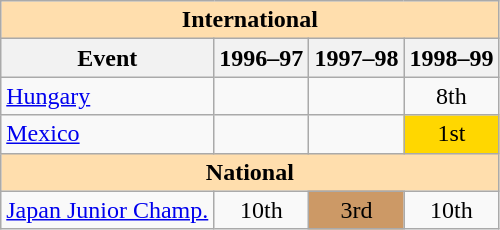<table class="wikitable" style="text-align:center">
<tr>
<th colspan="4" style="background-color: #ffdead; " align="center"><strong>International</strong></th>
</tr>
<tr>
<th>Event</th>
<th>1996–97</th>
<th>1997–98</th>
<th>1998–99</th>
</tr>
<tr>
<td align=left> <a href='#'>Hungary</a></td>
<td></td>
<td></td>
<td>8th</td>
</tr>
<tr>
<td align=left> <a href='#'>Mexico</a></td>
<td></td>
<td></td>
<td bgcolor=gold>1st</td>
</tr>
<tr>
<th colspan="4" style="background-color: #ffdead; " align="center"><strong>National</strong></th>
</tr>
<tr>
<td align=left><a href='#'>Japan Junior Champ.</a></td>
<td>10th</td>
<td bgcolor="cc9966">3rd</td>
<td>10th</td>
</tr>
</table>
